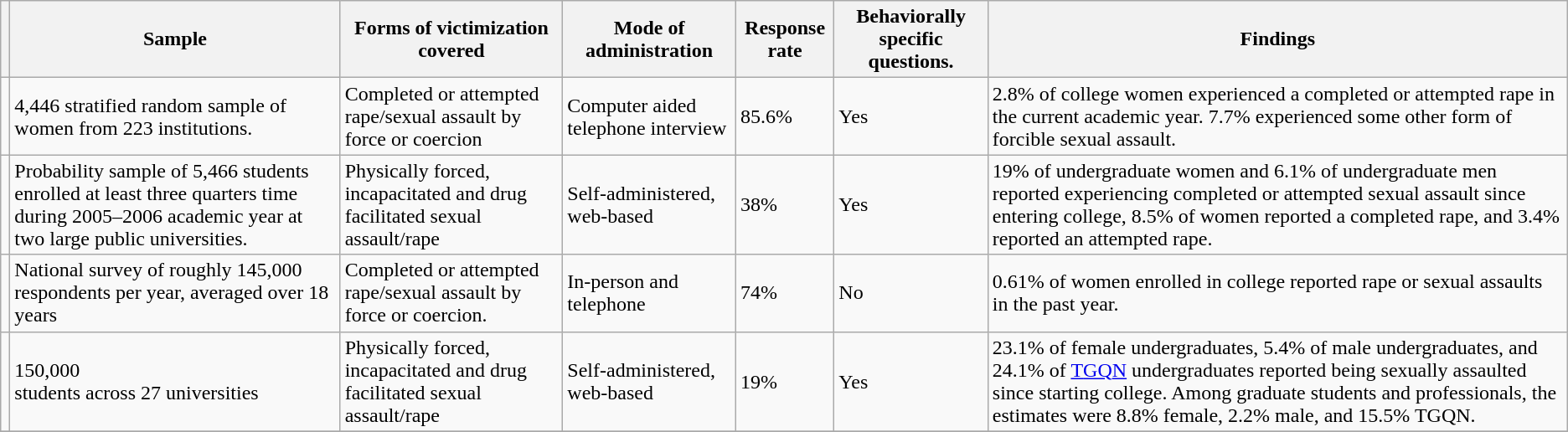<table class="wikitable collapsible uncollapsed">
<tr>
<th></th>
<th>Sample</th>
<th>Forms of victimization covered</th>
<th>Mode of administration</th>
<th>Response rate</th>
<th>Behaviorally specific questions.</th>
<th>Findings</th>
</tr>
<tr>
<td></td>
<td>4,446 stratified random sample of women from 223 institutions.</td>
<td>Completed or attempted rape/sexual assault by force or coercion</td>
<td>Computer aided telephone interview</td>
<td>85.6%</td>
<td>Yes</td>
<td>2.8% of college women experienced a completed or attempted rape in the current academic year. 7.7% experienced some other form of forcible sexual assault.</td>
</tr>
<tr>
<td></td>
<td>Probability sample of 5,466 students enrolled at least three quarters time during 2005–2006 academic year at two large public universities.</td>
<td>Physically forced, incapacitated and drug facilitated sexual assault/rape</td>
<td>Self-administered, web-based</td>
<td>38%</td>
<td>Yes</td>
<td>19% of undergraduate women and 6.1% of undergraduate men reported experiencing completed or attempted sexual assault since entering college, 8.5% of women reported a completed rape, and 3.4% reported an attempted rape.</td>
</tr>
<tr>
<td></td>
<td>National survey of roughly 145,000 respondents per year, averaged over 18 years</td>
<td>Completed or attempted rape/sexual assault by force or coercion.</td>
<td>In-person and telephone</td>
<td>74%</td>
<td>No</td>
<td>0.61% of women enrolled in college reported rape or sexual assaults in the past year.</td>
</tr>
<tr>
<td></td>
<td>150,000<br>students across 27 universities</td>
<td>Physically forced, incapacitated and drug facilitated sexual assault/rape</td>
<td>Self-administered, web-based</td>
<td>19%</td>
<td>Yes</td>
<td>23.1% of female undergraduates, 5.4% of male undergraduates, and 24.1% of <a href='#'>T</a><a href='#'>GQ</a><a href='#'>N</a> undergraduates reported being sexually assaulted since starting college. Among graduate students and professionals, the estimates were 8.8% female, 2.2% male, and 15.5% TGQN.</td>
</tr>
<tr>
</tr>
</table>
